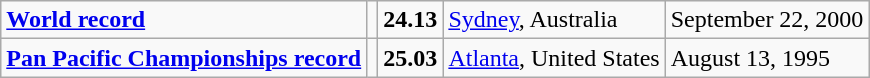<table class="wikitable">
<tr>
<td><strong><a href='#'>World record</a></strong></td>
<td></td>
<td><strong>24.13</strong></td>
<td><a href='#'>Sydney</a>, Australia</td>
<td>September 22, 2000</td>
</tr>
<tr>
<td><strong><a href='#'>Pan Pacific Championships record</a></strong></td>
<td></td>
<td><strong>25.03</strong></td>
<td><a href='#'>Atlanta</a>, United States</td>
<td>August 13, 1995</td>
</tr>
</table>
